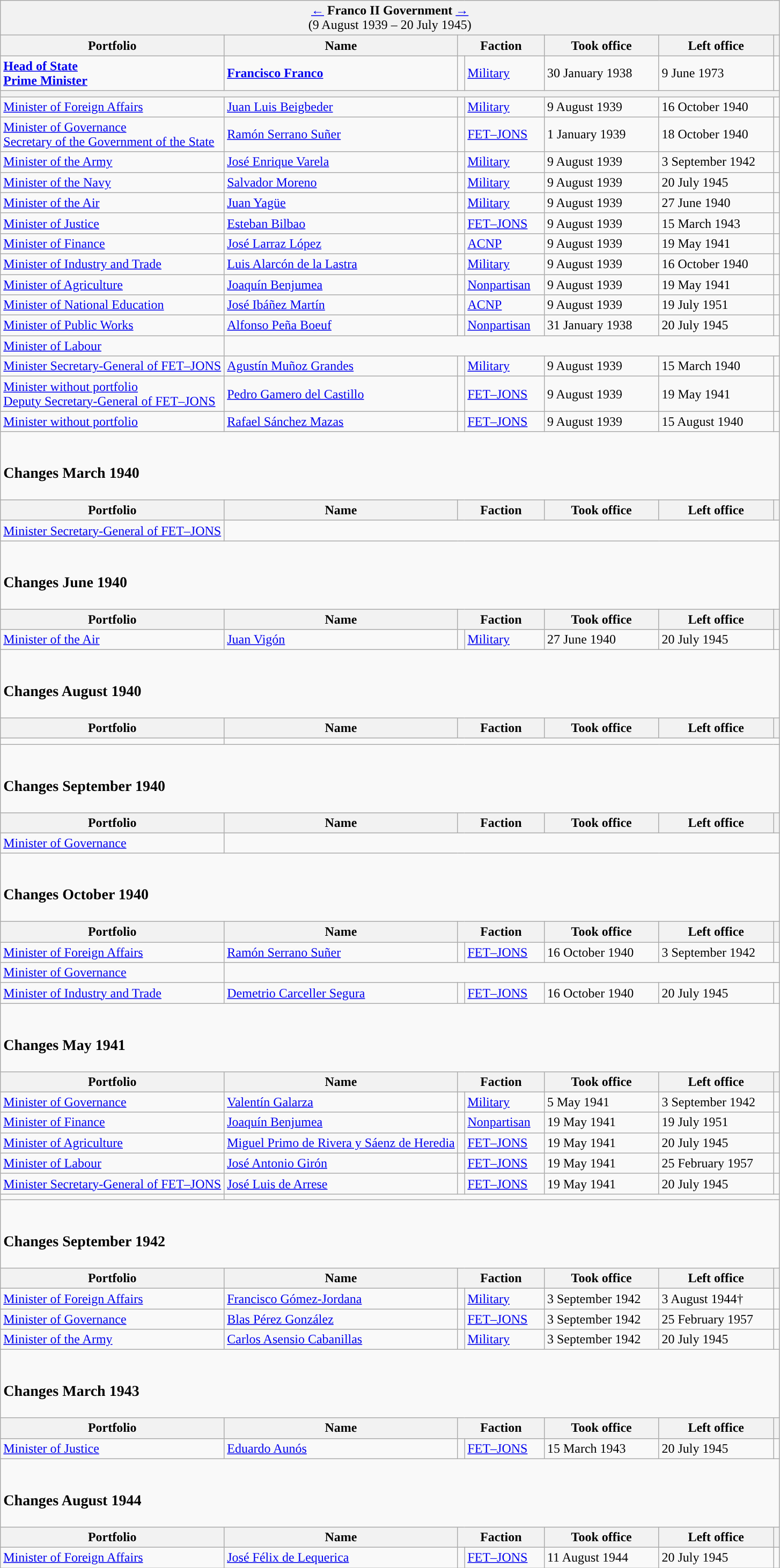<table class="wikitable">
<tr>
<td colspan="7" bgcolor="#F2F2F2" align="center"><a href='#'>←</a> <strong>Franco II Government</strong> <a href='#'>→</a><br>(9 August 1939 – 20 July 1945)</td>
</tr>
<tr>
<th>Portfolio</th>
<th>Name</th>
<th width="100px" colspan="2">Faction</th>
<th width="135px">Took office</th>
<th width="135px">Left office</th>
<th></th>
</tr>
<tr>
<td><strong><a href='#'>Head of State</a><br><a href='#'>Prime Minister</a></strong></td>
<td><strong><a href='#'>Francisco Franco</a></strong></td>
<td width="1" style="background-color:"></td>
<td><a href='#'>Military</a></td>
<td>30 January 1938</td>
<td>9 June 1973</td>
<td align="center"><br></td>
</tr>
<tr>
<th colspan="7"></th>
</tr>
<tr>
<td><a href='#'>Minister of Foreign Affairs</a></td>
<td><a href='#'>Juan Luis Beigbeder</a></td>
<td style="background-color:"></td>
<td><a href='#'>Military</a></td>
<td>9 August 1939</td>
<td>16 October 1940</td>
<td align="center"></td>
</tr>
<tr>
<td><a href='#'>Minister of Governance</a><br><a href='#'>Secretary of the Government of the State</a></td>
<td><a href='#'>Ramón Serrano Suñer</a></td>
<td style="background-color:"></td>
<td><a href='#'>FET–JONS</a></td>
<td>1 January 1939</td>
<td>18 October 1940</td>
<td align="center"></td>
</tr>
<tr>
<td><a href='#'>Minister of the Army</a></td>
<td><a href='#'>José Enrique Varela</a></td>
<td style="background-color:"></td>
<td><a href='#'>Military</a></td>
<td>9 August 1939</td>
<td>3 September 1942</td>
<td align="center"></td>
</tr>
<tr>
<td><a href='#'>Minister of the Navy</a></td>
<td><a href='#'>Salvador Moreno</a></td>
<td style="background-color:"></td>
<td><a href='#'>Military</a></td>
<td>9 August 1939</td>
<td>20 July 1945</td>
<td align="center"></td>
</tr>
<tr>
<td><a href='#'>Minister of the Air</a></td>
<td><a href='#'>Juan Yagüe</a></td>
<td style="background-color:"></td>
<td><a href='#'>Military</a></td>
<td>9 August 1939</td>
<td>27 June 1940</td>
<td align="center"></td>
</tr>
<tr>
<td><a href='#'>Minister of Justice</a></td>
<td><a href='#'>Esteban Bilbao</a></td>
<td style="background-color:"></td>
<td><a href='#'>FET–JONS</a></td>
<td>9 August 1939</td>
<td>15 March 1943</td>
<td align="center"></td>
</tr>
<tr>
<td><a href='#'>Minister of Finance</a></td>
<td><a href='#'>José Larraz López</a></td>
<td style="background-color:"></td>
<td><a href='#'>ACNP</a></td>
<td>9 August 1939</td>
<td>19 May 1941</td>
<td align="center"></td>
</tr>
<tr>
<td><a href='#'>Minister of Industry and Trade</a></td>
<td><a href='#'>Luis Alarcón de la Lastra</a></td>
<td style="background-color:"></td>
<td><a href='#'>Military</a></td>
<td>9 August 1939</td>
<td>16 October 1940</td>
<td align="center"></td>
</tr>
<tr>
<td><a href='#'>Minister of Agriculture</a></td>
<td><a href='#'>Joaquín Benjumea</a></td>
<td style="background-color:"></td>
<td><a href='#'>Nonpartisan</a></td>
<td>9 August 1939</td>
<td>19 May 1941</td>
<td align="center"></td>
</tr>
<tr>
<td><a href='#'>Minister of National Education</a></td>
<td><a href='#'>José Ibáñez Martín</a></td>
<td style="background-color:"></td>
<td><a href='#'>ACNP</a></td>
<td>9 August 1939</td>
<td>19 July 1951</td>
<td align="center"></td>
</tr>
<tr>
<td><a href='#'>Minister of Public Works</a></td>
<td><a href='#'>Alfonso Peña Boeuf</a></td>
<td style="background-color:"></td>
<td><a href='#'>Nonpartisan</a></td>
<td>31 January 1938</td>
<td>20 July 1945</td>
<td align="center"></td>
</tr>
<tr>
<td><a href='#'>Minister of Labour</a></td>
<td colspan="6"></td>
</tr>
<tr>
<td><a href='#'>Minister Secretary-General of FET–JONS</a></td>
<td><a href='#'>Agustín Muñoz Grandes</a></td>
<td style="background-color:"></td>
<td><a href='#'>Military</a></td>
<td>9 August 1939</td>
<td>15 March 1940</td>
<td align="center"></td>
</tr>
<tr>
<td><a href='#'>Minister without portfolio</a><br><a href='#'>Deputy Secretary-General of FET–JONS</a></td>
<td><a href='#'>Pedro Gamero del Castillo</a></td>
<td style="background-color:"></td>
<td><a href='#'>FET–JONS</a></td>
<td>9 August 1939</td>
<td>19 May 1941</td>
<td align="center"><br></td>
</tr>
<tr>
<td><a href='#'>Minister without portfolio</a></td>
<td><a href='#'>Rafael Sánchez Mazas</a></td>
<td style="background-color:"></td>
<td><a href='#'>FET–JONS</a></td>
<td>9 August 1939</td>
<td>15 August 1940</td>
<td align="center"></td>
</tr>
<tr>
<td colspan="7"><br><h3>Changes March 1940</h3></td>
</tr>
<tr>
<th>Portfolio</th>
<th>Name</th>
<th colspan="2">Faction</th>
<th>Took office</th>
<th>Left office</th>
<th></th>
</tr>
<tr>
<td><a href='#'>Minister Secretary-General of FET–JONS</a></td>
<td colspan="6"></td>
</tr>
<tr>
<td colspan="7"><br><h3>Changes June 1940</h3></td>
</tr>
<tr>
<th>Portfolio</th>
<th>Name</th>
<th colspan="2">Faction</th>
<th>Took office</th>
<th>Left office</th>
<th></th>
</tr>
<tr>
<td><a href='#'>Minister of the Air</a></td>
<td><a href='#'>Juan Vigón</a></td>
<td style="background-color:"></td>
<td><a href='#'>Military</a></td>
<td>27 June 1940</td>
<td>20 July 1945</td>
<td align="center"></td>
</tr>
<tr>
<td colspan="7"><br><h3>Changes August 1940</h3></td>
</tr>
<tr>
<th>Portfolio</th>
<th>Name</th>
<th colspan="2">Faction</th>
<th>Took office</th>
<th>Left office</th>
<th></th>
</tr>
<tr>
<td></td>
<td colspan="6"></td>
</tr>
<tr>
<td colspan="7"><br><h3>Changes September 1940</h3></td>
</tr>
<tr>
<th>Portfolio</th>
<th>Name</th>
<th colspan="2">Faction</th>
<th>Took office</th>
<th>Left office</th>
<th></th>
</tr>
<tr>
<td><a href='#'>Minister of Governance</a></td>
<td colspan="6"></td>
</tr>
<tr>
<td colspan="7"><br><h3>Changes October 1940</h3></td>
</tr>
<tr>
<th>Portfolio</th>
<th>Name</th>
<th colspan="2">Faction</th>
<th>Took office</th>
<th>Left office</th>
<th></th>
</tr>
<tr>
<td><a href='#'>Minister of Foreign Affairs</a></td>
<td><a href='#'>Ramón Serrano Suñer</a></td>
<td style="background-color:"></td>
<td><a href='#'>FET–JONS</a></td>
<td>16 October 1940</td>
<td>3 September 1942</td>
<td align="center"></td>
</tr>
<tr>
<td><a href='#'>Minister of Governance</a></td>
<td colspan="6"></td>
</tr>
<tr>
<td><a href='#'>Minister of Industry and Trade</a></td>
<td><a href='#'>Demetrio Carceller Segura</a></td>
<td style="background-color:"></td>
<td><a href='#'>FET–JONS</a></td>
<td>16 October 1940</td>
<td>20 July 1945</td>
<td align="center"></td>
</tr>
<tr>
<td colspan="7"><br><h3>Changes May 1941</h3></td>
</tr>
<tr>
<th>Portfolio</th>
<th>Name</th>
<th colspan="2">Faction</th>
<th>Took office</th>
<th>Left office</th>
<th></th>
</tr>
<tr>
<td><a href='#'>Minister of Governance</a></td>
<td><a href='#'>Valentín Galarza</a></td>
<td style="background-color:"></td>
<td><a href='#'>Military</a></td>
<td>5 May 1941</td>
<td>3 September 1942</td>
<td align="center"></td>
</tr>
<tr>
<td><a href='#'>Minister of Finance</a></td>
<td><a href='#'>Joaquín Benjumea</a></td>
<td style="background-color:"></td>
<td><a href='#'>Nonpartisan</a></td>
<td>19 May 1941</td>
<td>19 July 1951</td>
<td align="center"></td>
</tr>
<tr>
<td><a href='#'>Minister of Agriculture</a></td>
<td><a href='#'>Miguel Primo de Rivera y Sáenz de Heredia</a></td>
<td style="background-color:"></td>
<td><a href='#'>FET–JONS</a></td>
<td>19 May 1941</td>
<td>20 July 1945</td>
<td align="center"></td>
</tr>
<tr>
<td><a href='#'>Minister of Labour</a></td>
<td><a href='#'>José Antonio Girón</a></td>
<td style="background-color:"></td>
<td><a href='#'>FET–JONS</a></td>
<td>19 May 1941</td>
<td>25 February 1957</td>
<td align="center"></td>
</tr>
<tr>
<td><a href='#'>Minister Secretary-General of FET–JONS</a></td>
<td><a href='#'>José Luis de Arrese</a></td>
<td style="background-color:"></td>
<td><a href='#'>FET–JONS</a></td>
<td>19 May 1941</td>
<td>20 July 1945</td>
<td align="center"></td>
</tr>
<tr>
<td></td>
<td colspan="6"></td>
</tr>
<tr>
<td colspan="7"><br><h3>Changes September 1942</h3></td>
</tr>
<tr>
<th>Portfolio</th>
<th>Name</th>
<th colspan="2">Faction</th>
<th>Took office</th>
<th>Left office</th>
<th></th>
</tr>
<tr>
<td><a href='#'>Minister of Foreign Affairs</a></td>
<td><a href='#'>Francisco Gómez-Jordana</a></td>
<td style="background-color:"></td>
<td><a href='#'>Military</a></td>
<td>3 September 1942</td>
<td>3 August 1944†</td>
<td align="center"></td>
</tr>
<tr>
<td><a href='#'>Minister of Governance</a></td>
<td><a href='#'>Blas Pérez González</a></td>
<td style="background-color:"></td>
<td><a href='#'>FET–JONS</a></td>
<td>3 September 1942</td>
<td>25 February 1957</td>
<td align="center"></td>
</tr>
<tr>
<td><a href='#'>Minister of the Army</a></td>
<td><a href='#'>Carlos Asensio Cabanillas</a></td>
<td style="background-color:"></td>
<td><a href='#'>Military</a></td>
<td>3 September 1942</td>
<td>20 July 1945</td>
<td align="center"></td>
</tr>
<tr>
<td colspan="7"><br><h3>Changes March 1943</h3></td>
</tr>
<tr>
<th>Portfolio</th>
<th>Name</th>
<th colspan="2">Faction</th>
<th>Took office</th>
<th>Left office</th>
<th></th>
</tr>
<tr>
<td><a href='#'>Minister of Justice</a></td>
<td><a href='#'>Eduardo Aunós</a></td>
<td style="background-color:"></td>
<td><a href='#'>FET–JONS</a></td>
<td>15 March 1943</td>
<td>20 July 1945</td>
<td align="center"></td>
</tr>
<tr>
<td colspan="7"><br><h3>Changes August 1944</h3></td>
</tr>
<tr>
<th>Portfolio</th>
<th>Name</th>
<th colspan="2">Faction</th>
<th>Took office</th>
<th>Left office</th>
<th></th>
</tr>
<tr>
<td><a href='#'>Minister of Foreign Affairs</a></td>
<td><a href='#'>José Félix de Lequerica</a></td>
<td style="background-color:"></td>
<td><a href='#'>FET–JONS</a></td>
<td>11 August 1944</td>
<td>20 July 1945</td>
<td align="center"></td>
</tr>
</table>
